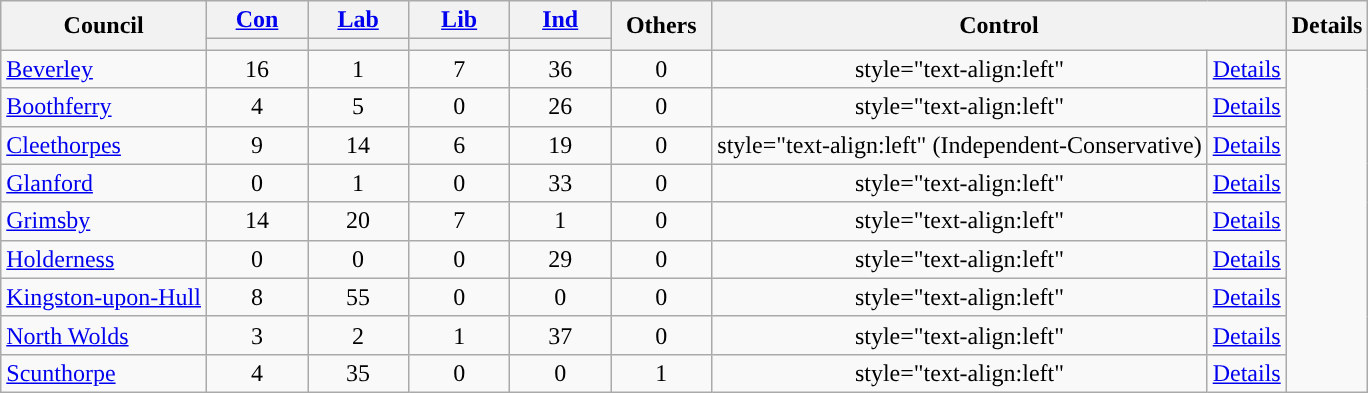<table class="wikitable" style="text-align:center;">
<tr>
<th rowspan=2>Council</th>
<th style="width:60px;"><a href='#'>Con</a></th>
<th style="width:60px;"><a href='#'>Lab</a></th>
<th style="width:60px;"><a href='#'>Lib</a></th>
<th style="width:60px;"><a href='#'>Ind</a></th>
<th style="width:60px;" rowspan=2>Others</th>
<th rowspan=2 colspan=2>Control</th>
<th rowspan=2>Details</th>
</tr>
<tr>
<th style="background:"></th>
<th style="background:"></th>
<th style="background:"></th>
<th style="background:"></th>
</tr>
<tr>
<td style="text-align:left"><a href='#'>Beverley</a></td>
<td>16</td>
<td>1</td>
<td>7</td>
<td>36</td>
<td>0</td>
<td>style="text-align:left" </td>
<td style="text-align:left"><a href='#'>Details</a></td>
</tr>
<tr>
<td style="text-align:left"><a href='#'>Boothferry</a></td>
<td>4</td>
<td>5</td>
<td>0</td>
<td>26</td>
<td>0</td>
<td>style="text-align:left" </td>
<td style="text-align:left"><a href='#'>Details</a></td>
</tr>
<tr>
<td style="text-align:left"><a href='#'>Cleethorpes</a></td>
<td>9</td>
<td>14</td>
<td>6</td>
<td>19</td>
<td>0</td>
<td>style="text-align:left"  (Independent-Conservative)</td>
<td style="text-align:left"><a href='#'>Details</a></td>
</tr>
<tr>
<td style="text-align:left"><a href='#'>Glanford</a></td>
<td>0</td>
<td>1</td>
<td>0</td>
<td>33</td>
<td>0</td>
<td>style="text-align:left" </td>
<td style="text-align:left"><a href='#'>Details</a></td>
</tr>
<tr>
<td style="text-align:left"><a href='#'>Grimsby</a></td>
<td>14</td>
<td>20</td>
<td>7</td>
<td>1</td>
<td>0</td>
<td>style="text-align:left" </td>
<td style="text-align:left"><a href='#'>Details</a></td>
</tr>
<tr>
<td style="text-align:left"><a href='#'>Holderness</a></td>
<td>0</td>
<td>0</td>
<td>0</td>
<td>29</td>
<td>0</td>
<td>style="text-align:left" </td>
<td style="text-align:left"><a href='#'>Details</a></td>
</tr>
<tr>
<td style="text-align:left"><a href='#'>Kingston-upon-Hull</a></td>
<td>8</td>
<td>55</td>
<td>0</td>
<td>0</td>
<td>0</td>
<td>style="text-align:left" </td>
<td style="text-align:left"><a href='#'>Details</a></td>
</tr>
<tr>
<td style="text-align:left"><a href='#'>North Wolds</a></td>
<td>3</td>
<td>2</td>
<td>1</td>
<td>37</td>
<td>0</td>
<td>style="text-align:left" </td>
<td style="text-align:left"><a href='#'>Details</a></td>
</tr>
<tr>
<td style="text-align:left"><a href='#'>Scunthorpe</a></td>
<td>4</td>
<td>35</td>
<td>0</td>
<td>0</td>
<td>1</td>
<td>style="text-align:left" </td>
<td style="text-align:left"><a href='#'>Details</a></td>
</tr>
</table>
